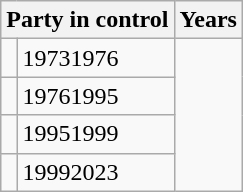<table class="wikitable">
<tr>
<th colspan="2">Party in control</th>
<th>Years</th>
</tr>
<tr>
<td></td>
<td>19731976</td>
</tr>
<tr>
<td></td>
<td>19761995</td>
</tr>
<tr>
<td></td>
<td>19951999</td>
</tr>
<tr>
<td></td>
<td>19992023</td>
</tr>
</table>
